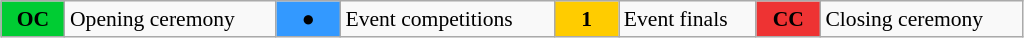<table class="wikitable" style="margin:0.5em auto; font-size:90%;position:relative;width:54%;">
<tr>
<td style="width:2.5em; background:#00cc33; text-align:center"><strong>OC</strong></td>
<td>Opening ceremony</td>
<td style="width:2.5em; background:#3399ff; text-align:center">●</td>
<td>Event competitions</td>
<td style="width:2.5em; background:#ffcc00; text-align:center"><strong>1</strong></td>
<td>Event finals</td>
<td style="width:2.5em; background:#ee3333; text-align:center"><strong>CC</strong></td>
<td>Closing ceremony</td>
</tr>
</table>
